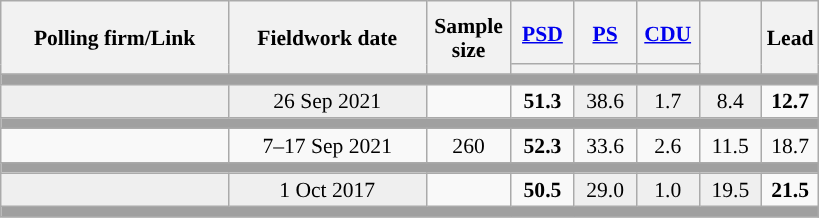<table class="wikitable sortable mw-datatable" style="text-align:center;font-size:90%;line-height:16px;">
<tr style="height:42px;">
<th style="width:145px;" rowspan="2">Polling firm/Link</th>
<th style="width:125px;" rowspan="2">Fieldwork date</th>
<th class="unsortable" style="width:50px;" rowspan="2">Sample size</th>
<th class="unsortable" style="width:35px;"><a href='#'>PSD</a></th>
<th class="unsortable" style="width:35px;"><a href='#'>PS</a></th>
<th class="unsortable" style="width:35px;"><a href='#'>CDU</a></th>
<th class="unsortable" style="width:35px;" rowspan="2"></th>
<th class="unsortable" style="width:30px;" rowspan="2">Lead</th>
</tr>
<tr>
<th class="unsortable" style="color:inherit;background:"></th>
<th class="unsortable" style="color:inherit;background:"></th>
<th class="unsortable" style="color:inherit;background:"></th>
</tr>
<tr>
<td colspan="12" style="background:#A0A0A0"></td>
</tr>
<tr>
<td style="background:#EFEFEF;"><strong></strong></td>
<td style="background:#EFEFEF;" data-sort-value="2019-10-06">26 Sep 2021</td>
<td></td>
<td><strong>51.3</strong><br></td>
<td style="background:#EFEFEF;">38.6<br></td>
<td style="background:#EFEFEF;">1.7<br></td>
<td style="background:#EFEFEF;">8.4<br></td>
<td style="background:"><strong>12.7</strong></td>
</tr>
<tr>
<td colspan="12" style="background:#A0A0A0"></td>
</tr>
<tr>
<td align="center"></td>
<td align="center">7–17 Sep 2021</td>
<td align="center">260</td>
<td align="center" ><strong>52.3</strong></td>
<td align="center">33.6</td>
<td align="center">2.6</td>
<td align="center">11.5</td>
<td style="background:">18.7</td>
</tr>
<tr>
<td colspan="12" style="background:#A0A0A0"></td>
</tr>
<tr>
<td style="background:#EFEFEF;"><strong></strong></td>
<td style="background:#EFEFEF;" data-sort-value="2019-10-06">1 Oct 2017</td>
<td></td>
<td><strong>50.5</strong><br></td>
<td style="background:#EFEFEF;">29.0<br></td>
<td style="background:#EFEFEF;">1.0<br></td>
<td style="background:#EFEFEF;">19.5<br></td>
<td style="background:"><strong>21.5</strong></td>
</tr>
<tr>
<td colspan="12" style="background:#A0A0A0"></td>
</tr>
</table>
